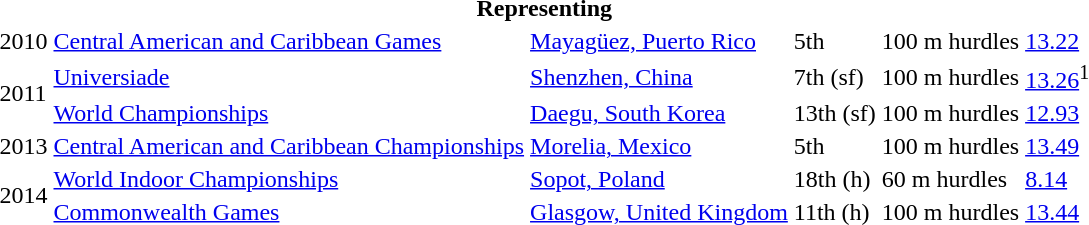<table>
<tr>
<th colspan="6">Representing </th>
</tr>
<tr>
<td>2010</td>
<td><a href='#'>Central American and Caribbean Games</a></td>
<td><a href='#'>Mayagüez, Puerto Rico</a></td>
<td>5th</td>
<td>100 m hurdles</td>
<td><a href='#'>13.22</a></td>
</tr>
<tr>
<td rowspan=2>2011</td>
<td><a href='#'>Universiade</a></td>
<td><a href='#'>Shenzhen, China</a></td>
<td>7th (sf)</td>
<td>100 m hurdles</td>
<td><a href='#'>13.26</a><sup>1</sup></td>
</tr>
<tr>
<td><a href='#'>World Championships</a></td>
<td><a href='#'>Daegu, South Korea</a></td>
<td>13th (sf)</td>
<td>100 m hurdles</td>
<td><a href='#'>12.93</a></td>
</tr>
<tr>
<td>2013</td>
<td><a href='#'>Central American and Caribbean Championships</a></td>
<td><a href='#'>Morelia, Mexico</a></td>
<td>5th</td>
<td>100 m hurdles</td>
<td><a href='#'>13.49</a></td>
</tr>
<tr>
<td rowspan=2>2014</td>
<td><a href='#'>World Indoor Championships</a></td>
<td><a href='#'>Sopot, Poland</a></td>
<td>18th (h)</td>
<td>60 m hurdles</td>
<td><a href='#'>8.14</a></td>
</tr>
<tr>
<td><a href='#'>Commonwealth Games</a></td>
<td><a href='#'>Glasgow, United Kingdom</a></td>
<td>11th (h)</td>
<td>100 m hurdles</td>
<td><a href='#'>13.44</a></td>
</tr>
</table>
